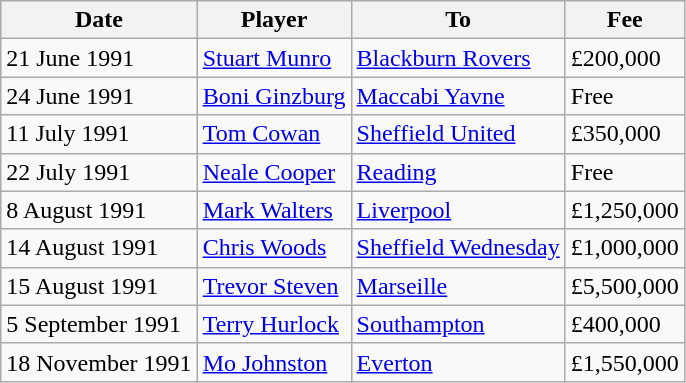<table class="wikitable sortable">
<tr>
<th>Date</th>
<th>Player</th>
<th>To</th>
<th>Fee</th>
</tr>
<tr>
<td>21 June 1991</td>
<td> <a href='#'>Stuart Munro</a></td>
<td> <a href='#'>Blackburn Rovers</a></td>
<td>£200,000</td>
</tr>
<tr>
<td>24 June 1991</td>
<td> <a href='#'>Boni Ginzburg</a></td>
<td> <a href='#'>Maccabi Yavne</a></td>
<td>Free</td>
</tr>
<tr>
<td>11 July 1991</td>
<td> <a href='#'>Tom Cowan</a></td>
<td> <a href='#'>Sheffield United</a></td>
<td>£350,000</td>
</tr>
<tr>
<td>22 July 1991</td>
<td> <a href='#'>Neale Cooper</a></td>
<td> <a href='#'>Reading</a></td>
<td>Free</td>
</tr>
<tr>
<td>8 August 1991</td>
<td> <a href='#'>Mark Walters</a></td>
<td> <a href='#'>Liverpool</a></td>
<td>£1,250,000</td>
</tr>
<tr>
<td>14 August 1991</td>
<td> <a href='#'>Chris Woods</a></td>
<td> <a href='#'>Sheffield Wednesday</a></td>
<td>£1,000,000</td>
</tr>
<tr>
<td>15 August 1991</td>
<td> <a href='#'>Trevor Steven</a></td>
<td> <a href='#'>Marseille</a></td>
<td>£5,500,000</td>
</tr>
<tr>
<td>5 September 1991</td>
<td> <a href='#'>Terry Hurlock</a></td>
<td> <a href='#'>Southampton</a></td>
<td>£400,000</td>
</tr>
<tr>
<td>18 November 1991</td>
<td> <a href='#'>Mo Johnston</a></td>
<td> <a href='#'>Everton</a></td>
<td>£1,550,000</td>
</tr>
</table>
